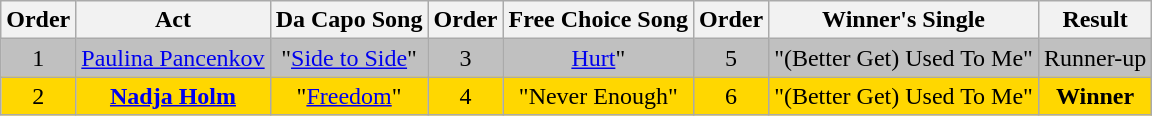<table class="wikitable plainrowheaders" style="text-align:center;">
<tr>
<th>Order</th>
<th>Act</th>
<th>Da Capo Song</th>
<th>Order</th>
<th>Free Choice Song</th>
<th>Order</th>
<th>Winner's Single</th>
<th>Result</th>
</tr>
<tr style="background:silver;">
<td>1</td>
<td><a href='#'>Paulina Pancenkov</a></td>
<td>"<a href='#'>Side to Side</a>"</td>
<td>3</td>
<td><a href='#'>Hurt</a>"</td>
<td>5</td>
<td>"(Better Get) Used To Me"</td>
<td>Runner-up</td>
</tr>
<tr style="background:gold;">
<td>2</td>
<td><strong><a href='#'>Nadja Holm</a></strong></td>
<td>"<a href='#'>Freedom</a>"</td>
<td>4</td>
<td>"Never Enough"</td>
<td>6</td>
<td>"(Better Get) Used To Me"</td>
<td><strong>Winner</strong></td>
</tr>
</table>
